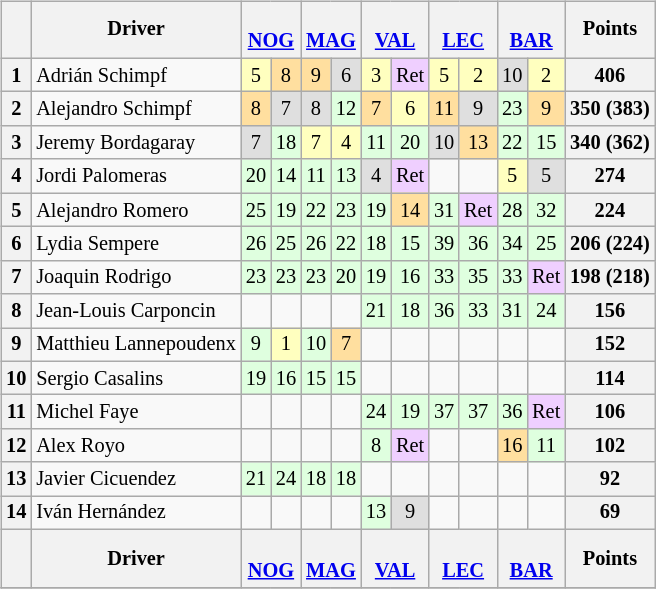<table>
<tr>
<td valign="top"><br><table class="wikitable" style="font-size:85%; text-align:center;">
<tr>
<th></th>
<th>Driver</th>
<th colspan="2"><br><a href='#'>NOG</a></th>
<th colspan="2"><br><a href='#'>MAG</a></th>
<th colspan="2"><br><a href='#'>VAL</a></th>
<th colspan="2"><br><a href='#'>LEC</a></th>
<th colspan="2"><br><a href='#'>BAR</a></th>
<th>Points</th>
</tr>
<tr>
<th>1</th>
<td align="left"> Adrián Schimpf</td>
<td style="background:#ffffbf;">5</td>
<td style="background:#ffdf9f;">8</td>
<td style="background:#ffdf9f;">9</td>
<td style="background:#dfdfdf;">6</td>
<td style="background:#ffffbf;">3</td>
<td style="background:#efcfff;">Ret</td>
<td style="background:#ffffbf;">5</td>
<td style="background:#ffffbf;">2</td>
<td style="background:#dfdfdf;">10</td>
<td style="background:#ffffbf;">2</td>
<th>406</th>
</tr>
<tr>
<th>2</th>
<td align="left"> Alejandro Schimpf</td>
<td style="background:#ffdf9f;">8</td>
<td style="background:#dfdfdf;">7</td>
<td style="background:#dfdfdf;">8</td>
<td style="background:#dfffdf;">12</td>
<td style="background:#ffdf9f;">7</td>
<td style="background:#ffffbf;">6</td>
<td style="background:#ffdf9f;">11</td>
<td style="background:#dfdfdf;">9</td>
<td style="background:#dfffdf;">23</td>
<td style="background:#ffdf9f;">9</td>
<th>350 (383)</th>
</tr>
<tr>
<th>3</th>
<td align="left"> Jeremy Bordagaray</td>
<td style="background:#dfdfdf;">7</td>
<td style="background:#dfffdf;">18</td>
<td style="background:#ffffbf;">7</td>
<td style="background:#ffffbf;">4</td>
<td style="background:#dfffdf;">11</td>
<td style="background:#dfffdf;">20</td>
<td style="background:#dfdfdf;">10</td>
<td style="background:#ffdf9f;">13</td>
<td style="background:#dfffdf;">22</td>
<td style="background:#dfffdf;">15</td>
<th>340 (362)</th>
</tr>
<tr>
<th>4</th>
<td align="left"> Jordi Palomeras</td>
<td style="background:#dfffdf;">20</td>
<td style="background:#dfffdf;">14</td>
<td style="background:#dfffdf;">11</td>
<td style="background:#dfffdf;">13</td>
<td style="background:#dfdfdf;">4</td>
<td style="background:#efcfff;">Ret</td>
<td></td>
<td></td>
<td style="background:#ffffbf;">5</td>
<td style="background:#dfdfdf;">5</td>
<th>274</th>
</tr>
<tr>
<th>5</th>
<td align="left"> Alejandro Romero</td>
<td style="background:#dfffdf;">25</td>
<td style="background:#dfffdf;">19</td>
<td style="background:#dfffdf;">22</td>
<td style="background:#dfffdf;">23</td>
<td style="background:#dfffdf;">19</td>
<td style="background:#ffdf9f;">14</td>
<td style="background:#dfffdf;">31</td>
<td style="background:#efcfff;">Ret</td>
<td style="background:#dfffdf;">28</td>
<td style="background:#dfffdf;">32</td>
<th>224</th>
</tr>
<tr>
<th>6</th>
<td align="left"> Lydia Sempere</td>
<td style="background:#dfffdf;">26</td>
<td style="background:#dfffdf;">25</td>
<td style="background:#dfffdf;">26</td>
<td style="background:#dfffdf;">22</td>
<td style="background:#dfffdf;">18</td>
<td style="background:#dfffdf;">15</td>
<td style="background:#dfffdf;">39</td>
<td style="background:#dfffdf;">36</td>
<td style="background:#dfffdf;">34</td>
<td style="background:#dfffdf;">25</td>
<th>206 (224)</th>
</tr>
<tr>
<th>7</th>
<td align="left"> Joaquin Rodrigo</td>
<td style="background:#dfffdf;">23</td>
<td style="background:#dfffdf;">23</td>
<td style="background:#dfffdf;">23</td>
<td style="background:#dfffdf;">20</td>
<td style="background:#dfffdf;">19</td>
<td style="background:#dfffdf;">16</td>
<td style="background:#dfffdf;">33</td>
<td style="background:#dfffdf;">35</td>
<td style="background:#dfffdf;">33</td>
<td style="background:#efcfff;">Ret</td>
<th>198 (218)</th>
</tr>
<tr>
<th>8</th>
<td align="left"> Jean-Louis Carponcin</td>
<td></td>
<td></td>
<td></td>
<td></td>
<td style="background:#dfffdf;">21</td>
<td style="background:#dfffdf;">18</td>
<td style="background:#dfffdf;">36</td>
<td style="background:#dfffdf;">33</td>
<td style="background:#dfffdf;">31</td>
<td style="background:#dfffdf;">24</td>
<th>156</th>
</tr>
<tr>
<th>9</th>
<td align="left"> Matthieu Lannepoudenx</td>
<td style="background:#dfffdf;">9</td>
<td style="background:#ffffbf;">1</td>
<td style="background:#dfffdf;">10</td>
<td style="background:#ffdf9f;">7</td>
<td></td>
<td></td>
<td></td>
<td></td>
<td></td>
<td></td>
<th>152</th>
</tr>
<tr>
<th>10</th>
<td align="left"> Sergio Casalins</td>
<td style="background:#dfffdf;">19</td>
<td style="background:#dfffdf;">16</td>
<td style="background:#dfffdf;">15</td>
<td style="background:#dfffdf;">15</td>
<td></td>
<td></td>
<td></td>
<td></td>
<td></td>
<td></td>
<th>114</th>
</tr>
<tr>
<th>11</th>
<td align="left"> Michel Faye</td>
<td></td>
<td></td>
<td></td>
<td></td>
<td style="background:#dfffdf;">24</td>
<td style="background:#dfffdf;">19</td>
<td style="background:#dfffdf;">37</td>
<td style="background:#dfffdf;">37</td>
<td style="background:#dfffdf;">36</td>
<td style="background:#efcfff;">Ret</td>
<th>106</th>
</tr>
<tr>
<th>12</th>
<td align="left"> Alex Royo</td>
<td></td>
<td></td>
<td></td>
<td></td>
<td style="background:#dfffdf;">8</td>
<td style="background:#efcfff;">Ret</td>
<td></td>
<td></td>
<td style="background:#ffdf9f;">16</td>
<td style="background:#dfffdf;">11</td>
<th>102</th>
</tr>
<tr>
<th>13</th>
<td align="left"> Javier Cicuendez</td>
<td style="background:#dfffdf;">21</td>
<td style="background:#dfffdf;">24</td>
<td style="background:#dfffdf;">18</td>
<td style="background:#dfffdf;">18</td>
<td></td>
<td></td>
<td></td>
<td></td>
<td></td>
<td></td>
<th>92</th>
</tr>
<tr>
<th>14</th>
<td align="left"> Iván Hernández</td>
<td></td>
<td></td>
<td></td>
<td></td>
<td style="background:#dfffdf;">13</td>
<td style="background:#dfdfdf;">9</td>
<td></td>
<td></td>
<td></td>
<td></td>
<th>69</th>
</tr>
<tr>
<th></th>
<th>Driver</th>
<th colspan="2"><br><a href='#'>NOG</a></th>
<th colspan="2"><br><a href='#'>MAG</a></th>
<th colspan="2"><br><a href='#'>VAL</a></th>
<th colspan="2"><br><a href='#'>LEC</a></th>
<th colspan="2"><br><a href='#'>BAR</a></th>
<th>Points</th>
</tr>
<tr>
</tr>
</table>
</td>
<td valign="top"><br></td>
</tr>
</table>
